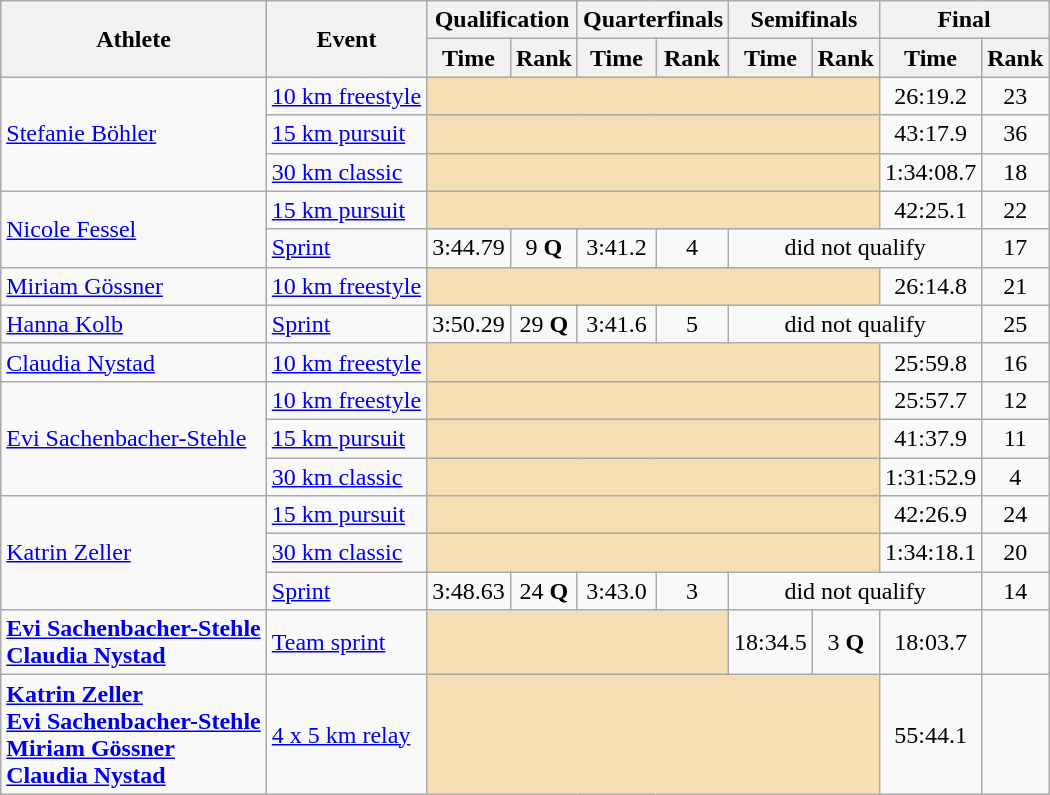<table class="wikitable">
<tr>
<th rowspan="2">Athlete</th>
<th rowspan="2">Event</th>
<th colspan="2">Qualification</th>
<th colspan="2">Quarterfinals</th>
<th colspan="2">Semifinals</th>
<th colspan="2">Final</th>
</tr>
<tr>
<th>Time</th>
<th>Rank</th>
<th>Time</th>
<th>Rank</th>
<th>Time</th>
<th>Rank</th>
<th>Time</th>
<th>Rank</th>
</tr>
<tr>
<td rowspan=3><a href='#'>Stefanie Böhler</a></td>
<td><a href='#'>10 km freestyle</a></td>
<td colspan="6" bgcolor="wheat"></td>
<td align="center">26:19.2</td>
<td align="center">23</td>
</tr>
<tr>
<td><a href='#'>15 km pursuit</a></td>
<td colspan="6" bgcolor="wheat"></td>
<td align="center">43:17.9</td>
<td align="center">36</td>
</tr>
<tr>
<td><a href='#'>30 km classic</a></td>
<td colspan="6" bgcolor="wheat"></td>
<td align="center">1:34:08.7</td>
<td align="center">18</td>
</tr>
<tr>
<td rowspan=2><a href='#'>Nicole Fessel</a></td>
<td><a href='#'>15 km pursuit</a></td>
<td colspan="6" bgcolor="wheat"></td>
<td align="center">42:25.1</td>
<td align="center">22</td>
</tr>
<tr>
<td><a href='#'>Sprint</a></td>
<td align="center">3:44.79</td>
<td align="center">9 <strong>Q</strong></td>
<td align="center">3:41.2</td>
<td align="center">4</td>
<td colspan="3" align="center">did not qualify</td>
<td align="center">17</td>
</tr>
<tr>
<td rowspan=1><a href='#'>Miriam Gössner</a></td>
<td><a href='#'>10 km freestyle</a></td>
<td colspan="6" bgcolor="wheat"></td>
<td align="center">26:14.8</td>
<td align="center">21</td>
</tr>
<tr>
<td rowspan=1><a href='#'>Hanna Kolb</a></td>
<td><a href='#'>Sprint</a></td>
<td align="center">3:50.29</td>
<td align="center">29 <strong>Q</strong></td>
<td align="center">3:41.6</td>
<td align="center">5</td>
<td colspan="3" align="center">did not qualify</td>
<td align="center">25</td>
</tr>
<tr>
<td rowspan=1><a href='#'>Claudia Nystad</a></td>
<td><a href='#'>10 km freestyle</a></td>
<td colspan="6" bgcolor="wheat"></td>
<td align="center">25:59.8</td>
<td align="center">16</td>
</tr>
<tr>
<td rowspan=3><a href='#'>Evi Sachenbacher-Stehle</a></td>
<td><a href='#'>10 km freestyle</a></td>
<td colspan="6" bgcolor="wheat"></td>
<td align="center">25:57.7</td>
<td align="center">12</td>
</tr>
<tr>
<td><a href='#'>15 km pursuit</a></td>
<td colspan="6" bgcolor="wheat"></td>
<td align="center">41:37.9</td>
<td align="center">11</td>
</tr>
<tr>
<td><a href='#'>30 km classic</a></td>
<td colspan="6" bgcolor="wheat"></td>
<td align="center">1:31:52.9</td>
<td align="center">4</td>
</tr>
<tr>
<td rowspan=3><a href='#'>Katrin Zeller</a></td>
<td><a href='#'>15 km pursuit</a></td>
<td colspan="6" bgcolor="wheat"></td>
<td align="center">42:26.9</td>
<td align="center">24</td>
</tr>
<tr>
<td><a href='#'>30 km classic</a></td>
<td colspan="6" bgcolor="wheat"></td>
<td align="center">1:34:18.1</td>
<td align="center">20</td>
</tr>
<tr>
<td><a href='#'>Sprint</a></td>
<td align="center">3:48.63</td>
<td align="center">24 <strong>Q</strong></td>
<td align="center">3:43.0</td>
<td align="center">3</td>
<td colspan="3" align="center">did not qualify</td>
<td align="center">14</td>
</tr>
<tr>
<td rowspan=1><strong><a href='#'>Evi Sachenbacher-Stehle</a><br><a href='#'>Claudia Nystad</a></strong></td>
<td><a href='#'>Team sprint</a></td>
<td colspan="4" bgcolor="wheat"></td>
<td align="center">18:34.5</td>
<td align="center">3 <strong>Q</strong></td>
<td align="center">18:03.7</td>
<td align="center"></td>
</tr>
<tr>
<td rowspan=1><strong><a href='#'>Katrin Zeller</a><br><a href='#'>Evi Sachenbacher-Stehle</a><br><a href='#'>Miriam Gössner</a><br><a href='#'>Claudia Nystad</a></strong></td>
<td><a href='#'>4 x 5 km relay</a></td>
<td colspan="6" bgcolor="wheat"></td>
<td align="center">55:44.1</td>
<td align="center"></td>
</tr>
</table>
